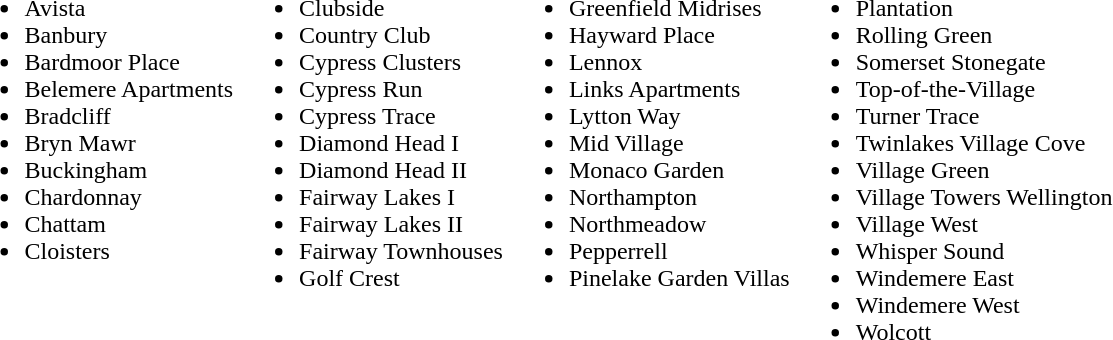<table>
<tr>
<td valign=top><br><ul><li>Avista</li><li>Banbury</li><li>Bardmoor Place</li><li>Belemere Apartments</li><li>Bradcliff</li><li>Bryn Mawr</li><li>Buckingham</li><li>Chardonnay</li><li>Chattam</li><li>Cloisters</li></ul></td>
<td valign=top><br><ul><li>Clubside</li><li>Country Club</li><li>Cypress Clusters</li><li>Cypress Run</li><li>Cypress Trace</li><li>Diamond Head I</li><li>Diamond Head II</li><li>Fairway Lakes I</li><li>Fairway Lakes II</li><li>Fairway Townhouses</li><li>Golf Crest</li></ul></td>
<td valign=top><br><ul><li>Greenfield Midrises</li><li>Hayward Place</li><li>Lennox</li><li>Links Apartments</li><li>Lytton Way</li><li>Mid Village</li><li>Monaco Garden</li><li>Northampton</li><li>Northmeadow</li><li>Pepperrell</li><li>Pinelake Garden Villas</li></ul></td>
<td valign=top><br><ul><li>Plantation</li><li>Rolling Green</li><li>Somerset Stonegate</li><li>Top-of-the-Village</li><li>Turner Trace</li><li>Twinlakes Village Cove</li><li>Village Green</li><li>Village Towers Wellington</li><li>Village West</li><li>Whisper Sound</li><li>Windemere East</li><li>Windemere West</li><li>Wolcott</li></ul></td>
</tr>
</table>
